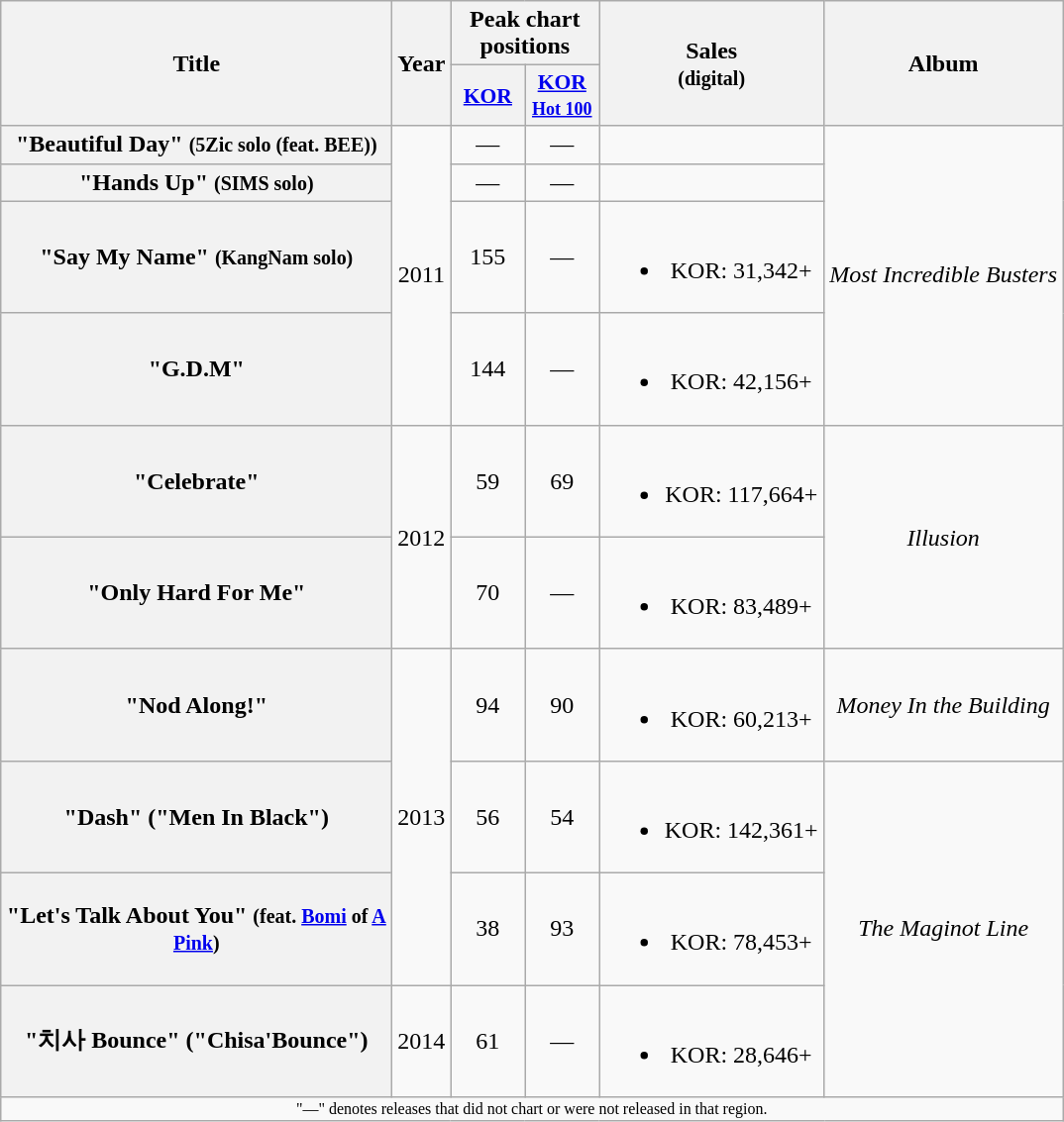<table class="wikitable plainrowheaders" style="text-align:center;">
<tr>
<th scope="col" rowspan="2" style="width:16em;">Title</th>
<th scope="col" rowspan="2">Year</th>
<th scope="col" colspan="2">Peak chart positions</th>
<th scope="col" rowspan="2" style="width:9em;">Sales <br> <small>(digital)</small></th>
<th rowspan="2">Album</th>
</tr>
<tr>
<th scope="col" style="width:3em;font-size:90%;"><a href='#'>KOR</a><br></th>
<th scope="col" style="width:3em;font-size:90%;"><a href='#'>KOR<br><small>Hot 100</small></a><br></th>
</tr>
<tr>
<th scope="row">"Beautiful Day" <small>(5Zic solo (feat. BEE))</small></th>
<td rowspan="4">2011</td>
<td>—</td>
<td>—</td>
<td></td>
<td rowspan="4"><em>Most Incredible Busters</em></td>
</tr>
<tr>
<th scope="row">"Hands Up" <small>(SIMS solo)</small></th>
<td>—</td>
<td>—</td>
<td></td>
</tr>
<tr>
<th scope="row">"Say My Name" <small>(KangNam solo)</small></th>
<td>155</td>
<td>—</td>
<td><br><ul><li>KOR: 31,342+</li></ul></td>
</tr>
<tr>
<th scope="row">"G.D.M"</th>
<td>144</td>
<td>—</td>
<td><br><ul><li>KOR: 42,156+</li></ul></td>
</tr>
<tr>
<th scope="row">"Celebrate"</th>
<td rowspan="2">2012</td>
<td>59</td>
<td>69</td>
<td><br><ul><li>KOR: 117,664+</li></ul></td>
<td rowspan="2"><em>Illusion</em></td>
</tr>
<tr>
<th scope="row">"Only Hard For Me"</th>
<td>70</td>
<td>—</td>
<td><br><ul><li>KOR: 83,489+</li></ul></td>
</tr>
<tr>
<th scope="row">"Nod Along!"</th>
<td rowspan="3">2013</td>
<td>94</td>
<td>90</td>
<td><br><ul><li>KOR: 60,213+</li></ul></td>
<td><em>Money In the Building</em></td>
</tr>
<tr>
<th scope="row">"Dash" ("Men In Black")</th>
<td>56</td>
<td>54</td>
<td><br><ul><li>KOR: 142,361+</li></ul></td>
<td rowspan="3"><em>The Maginot Line</em></td>
</tr>
<tr>
<th scope="row">"Let's Talk About You" <small>(feat. <a href='#'>Bomi</a> of <a href='#'>A Pink</a>)</small></th>
<td>38</td>
<td>93</td>
<td><br><ul><li>KOR: 78,453+</li></ul></td>
</tr>
<tr>
<th scope="row">"치사 Bounce" ("Chisa'Bounce")</th>
<td>2014</td>
<td>61</td>
<td>—</td>
<td><br><ul><li>KOR: 28,646+</li></ul></td>
</tr>
<tr>
<td colspan="6" style="font-size:8pt;">"—" denotes releases that did not chart or were not released in that region.</td>
</tr>
</table>
